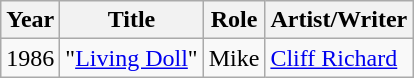<table class="wikitable">
<tr>
<th>Year</th>
<th>Title</th>
<th>Role</th>
<th>Artist/Writer</th>
</tr>
<tr>
<td>1986</td>
<td>"<a href='#'>Living Doll</a>"</td>
<td>Mike</td>
<td><a href='#'>Cliff Richard</a></td>
</tr>
</table>
